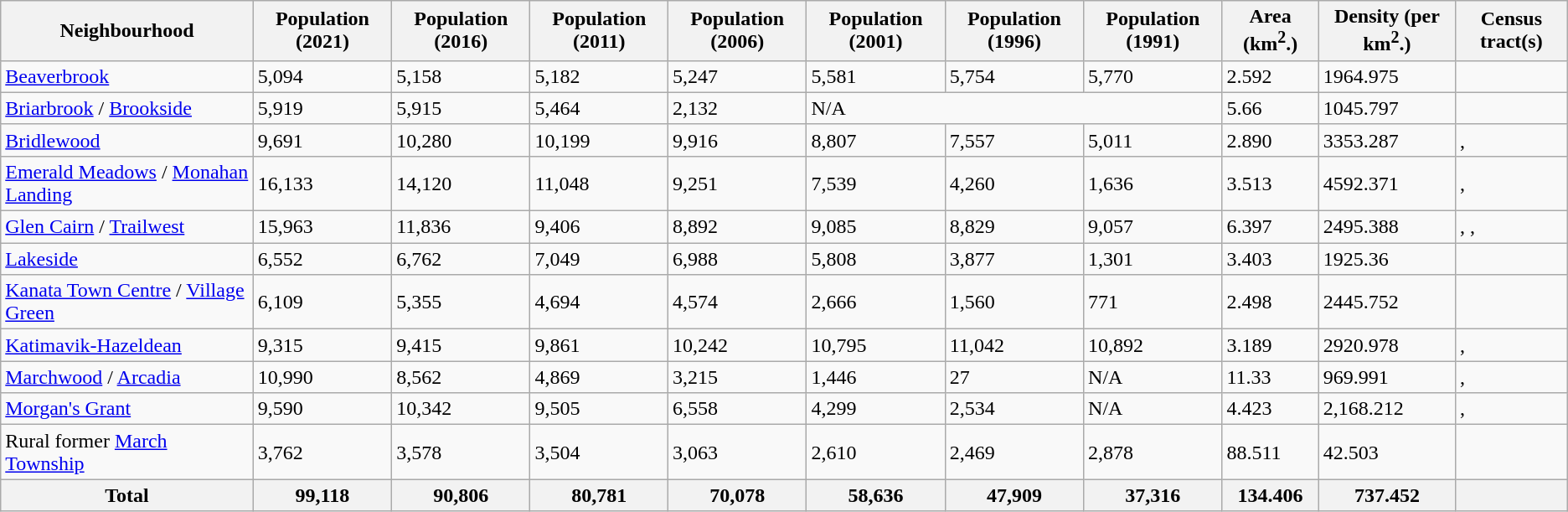<table class="wikitable sortable">
<tr>
<th>Neighbourhood</th>
<th>Population (2021)</th>
<th>Population (2016)</th>
<th>Population (2011)</th>
<th>Population (2006)</th>
<th>Population (2001)</th>
<th>Population (1996)</th>
<th>Population (1991)</th>
<th>Area (km<sup>2</sup>.)</th>
<th>Density (per km<sup>2</sup>.)</th>
<th>Census tract(s)</th>
</tr>
<tr>
<td><a href='#'>Beaverbrook</a></td>
<td>5,094</td>
<td>5,158</td>
<td>5,182</td>
<td>5,247</td>
<td>5,581</td>
<td>5,754</td>
<td>5,770</td>
<td>2.592</td>
<td>1964.975</td>
<td></td>
</tr>
<tr>
<td><a href='#'>Briarbrook</a> / <a href='#'>Brookside</a></td>
<td>5,919</td>
<td>5,915</td>
<td>5,464</td>
<td>2,132</td>
<td colspan="3">N/A</td>
<td>5.66</td>
<td>1045.797</td>
<td></td>
</tr>
<tr>
<td><a href='#'>Bridlewood</a></td>
<td>9,691</td>
<td>10,280</td>
<td>10,199</td>
<td>9,916</td>
<td>8,807</td>
<td>7,557</td>
<td>5,011</td>
<td>2.890</td>
<td>3353.287</td>
<td>, </td>
</tr>
<tr>
<td><a href='#'>Emerald Meadows</a> / <a href='#'>Monahan Landing</a></td>
<td>16,133</td>
<td>14,120</td>
<td>11,048</td>
<td>9,251</td>
<td>7,539</td>
<td>4,260</td>
<td>1,636</td>
<td>3.513</td>
<td>4592.371</td>
<td>, </td>
</tr>
<tr>
<td><a href='#'>Glen Cairn</a> / <a href='#'>Trailwest</a></td>
<td>15,963</td>
<td>11,836</td>
<td>9,406</td>
<td>8,892</td>
<td>9,085</td>
<td>8,829</td>
<td>9,057</td>
<td>6.397</td>
<td>2495.388</td>
<td>, , </td>
</tr>
<tr>
<td><a href='#'>Lakeside</a></td>
<td>6,552</td>
<td>6,762</td>
<td>7,049</td>
<td>6,988</td>
<td>5,808</td>
<td>3,877</td>
<td>1,301</td>
<td>3.403</td>
<td>1925.36</td>
<td></td>
</tr>
<tr>
<td><a href='#'>Kanata Town Centre</a> / <a href='#'>Village Green</a></td>
<td>6,109</td>
<td>5,355</td>
<td>4,694</td>
<td>4,574</td>
<td>2,666</td>
<td>1,560</td>
<td>771</td>
<td>2.498</td>
<td>2445.752</td>
<td></td>
</tr>
<tr>
<td><a href='#'>Katimavik-Hazeldean</a></td>
<td>9,315</td>
<td>9,415</td>
<td>9,861</td>
<td>10,242</td>
<td>10,795</td>
<td>11,042</td>
<td>10,892</td>
<td>3.189</td>
<td>2920.978</td>
<td>, </td>
</tr>
<tr>
<td><a href='#'>Marchwood</a> / <a href='#'>Arcadia</a></td>
<td>10,990</td>
<td>8,562</td>
<td>4,869</td>
<td>3,215</td>
<td>1,446</td>
<td>27</td>
<td>N/A</td>
<td>11.33</td>
<td>969.991</td>
<td>, </td>
</tr>
<tr>
<td><a href='#'>Morgan's Grant</a></td>
<td>9,590</td>
<td>10,342</td>
<td>9,505</td>
<td>6,558</td>
<td>4,299</td>
<td>2,534</td>
<td>N/A</td>
<td>4.423</td>
<td>2,168.212</td>
<td>, </td>
</tr>
<tr>
<td>Rural former <a href='#'>March Township</a></td>
<td>3,762</td>
<td>3,578</td>
<td>3,504</td>
<td>3,063</td>
<td>2,610</td>
<td>2,469</td>
<td>2,878</td>
<td>88.511</td>
<td>42.503</td>
<td></td>
</tr>
<tr>
<th>Total</th>
<th>99,118</th>
<th>90,806</th>
<th>80,781</th>
<th>70,078</th>
<th>58,636</th>
<th>47,909</th>
<th>37,316</th>
<th>134.406</th>
<th>737.452</th>
<th></th>
</tr>
</table>
